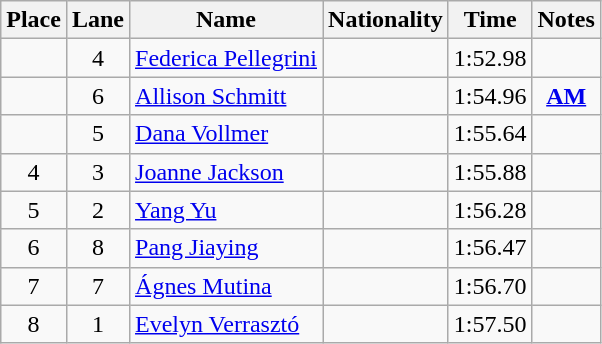<table class="wikitable sortable" style="text-align:center">
<tr>
<th>Place</th>
<th>Lane</th>
<th>Name</th>
<th>Nationality</th>
<th>Time</th>
<th>Notes</th>
</tr>
<tr>
<td></td>
<td>4</td>
<td align=left><a href='#'>Federica Pellegrini</a></td>
<td align=left></td>
<td>1:52.98</td>
<td></td>
</tr>
<tr>
<td></td>
<td>6</td>
<td align=left><a href='#'>Allison Schmitt</a></td>
<td align=left></td>
<td>1:54.96</td>
<td><strong><a href='#'>AM</a></strong></td>
</tr>
<tr>
<td></td>
<td>5</td>
<td align=left><a href='#'>Dana Vollmer</a></td>
<td align=left></td>
<td>1:55.64</td>
<td></td>
</tr>
<tr>
<td>4</td>
<td>3</td>
<td align=left><a href='#'>Joanne Jackson</a></td>
<td align=left></td>
<td>1:55.88</td>
<td></td>
</tr>
<tr>
<td>5</td>
<td>2</td>
<td align=left><a href='#'>Yang Yu</a></td>
<td align=left></td>
<td>1:56.28</td>
<td></td>
</tr>
<tr>
<td>6</td>
<td>8</td>
<td align=left><a href='#'>Pang Jiaying</a></td>
<td align=left></td>
<td>1:56.47</td>
<td></td>
</tr>
<tr>
<td>7</td>
<td>7</td>
<td align=left><a href='#'>Ágnes Mutina</a></td>
<td align=left></td>
<td>1:56.70</td>
<td></td>
</tr>
<tr>
<td>8</td>
<td>1</td>
<td align=left><a href='#'>Evelyn Verrasztó</a></td>
<td align=left></td>
<td>1:57.50</td>
<td></td>
</tr>
</table>
